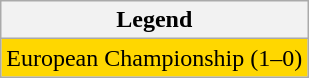<table class="wikitable">
<tr>
<th>Legend</th>
</tr>
<tr style="background:gold;">
<td>European Championship (1–0)</td>
</tr>
</table>
